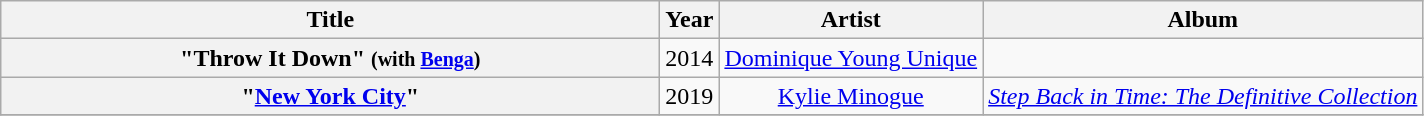<table class="wikitable plainrowheaders" style="text-align:center;">
<tr>
<th scope="col" style="width:27em;">Title</th>
<th scope="col" style="width:1em;">Year</th>
<th scope="col">Artist</th>
<th scope="col">Album</th>
</tr>
<tr>
<th scope="row">"Throw It Down" <small>(with <a href='#'>Benga</a>)</small></th>
<td>2014</td>
<td><a href='#'>Dominique Young Unique</a></td>
<td></td>
</tr>
<tr>
<th scope="row">"<a href='#'>New York City</a>"</th>
<td>2019</td>
<td><a href='#'>Kylie Minogue</a></td>
<td><em><a href='#'>Step Back in Time: The Definitive Collection</a></em></td>
</tr>
<tr>
</tr>
</table>
